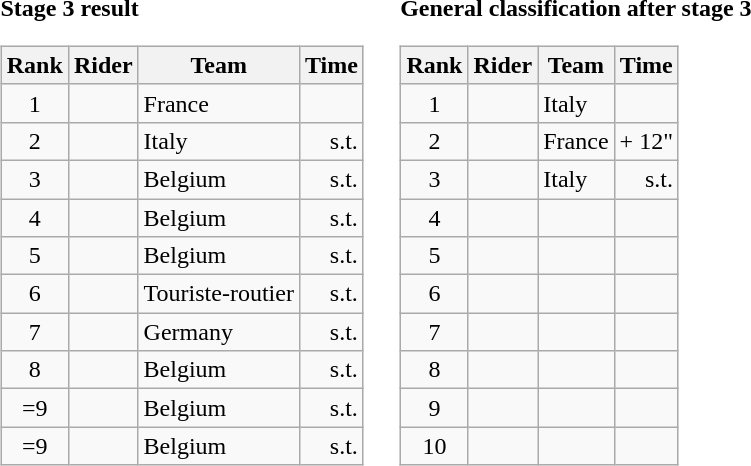<table>
<tr>
<td><strong>Stage 3 result</strong><br><table class="wikitable">
<tr>
<th scope="col">Rank</th>
<th scope="col">Rider</th>
<th scope="col">Team</th>
<th scope="col">Time</th>
</tr>
<tr>
<td style="text-align:center;">1</td>
<td></td>
<td>France</td>
<td style="text-align:right;"></td>
</tr>
<tr>
<td style="text-align:center;">2</td>
<td></td>
<td>Italy</td>
<td style="text-align:right;">s.t.</td>
</tr>
<tr>
<td style="text-align:center;">3</td>
<td></td>
<td>Belgium</td>
<td style="text-align:right;">s.t.</td>
</tr>
<tr>
<td style="text-align:center;">4</td>
<td></td>
<td>Belgium</td>
<td style="text-align:right;">s.t.</td>
</tr>
<tr>
<td style="text-align:center;">5</td>
<td></td>
<td>Belgium</td>
<td style="text-align:right;">s.t.</td>
</tr>
<tr>
<td style="text-align:center;">6</td>
<td></td>
<td>Touriste-routier</td>
<td style="text-align:right;">s.t.</td>
</tr>
<tr>
<td style="text-align:center;">7</td>
<td></td>
<td>Germany</td>
<td style="text-align:right;">s.t.</td>
</tr>
<tr>
<td style="text-align:center;">8</td>
<td></td>
<td>Belgium</td>
<td style="text-align:right;">s.t.</td>
</tr>
<tr>
<td style="text-align:center;">=9</td>
<td></td>
<td>Belgium</td>
<td style="text-align:right;">s.t.</td>
</tr>
<tr>
<td style="text-align:center;">=9</td>
<td></td>
<td>Belgium</td>
<td style="text-align:right;">s.t.</td>
</tr>
</table>
</td>
<td></td>
<td><strong>General classification after stage 3</strong><br><table class="wikitable">
<tr>
<th scope="col">Rank</th>
<th scope="col">Rider</th>
<th scope="col">Team</th>
<th scope="col">Time</th>
</tr>
<tr>
<td style="text-align:center;">1</td>
<td></td>
<td>Italy</td>
<td style="text-align:right;"></td>
</tr>
<tr>
<td style="text-align:center;">2</td>
<td></td>
<td>France</td>
<td style="text-align:right;">+ 12"</td>
</tr>
<tr>
<td style="text-align:center;">3</td>
<td></td>
<td>Italy</td>
<td style="text-align:right;">s.t.</td>
</tr>
<tr>
<td style="text-align:center;">4</td>
<td></td>
<td></td>
<td></td>
</tr>
<tr>
<td style="text-align:center;">5</td>
<td></td>
<td></td>
<td></td>
</tr>
<tr>
<td style="text-align:center;">6</td>
<td></td>
<td></td>
<td></td>
</tr>
<tr>
<td style="text-align:center;">7</td>
<td></td>
<td></td>
<td></td>
</tr>
<tr>
<td style="text-align:center;">8</td>
<td></td>
<td></td>
<td></td>
</tr>
<tr>
<td style="text-align:center;">9</td>
<td></td>
<td></td>
<td></td>
</tr>
<tr>
<td style="text-align:center;">10</td>
<td></td>
<td></td>
<td></td>
</tr>
</table>
</td>
</tr>
</table>
